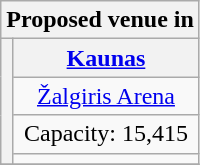<table class="wikitable" style="text-align:center">
<tr>
<th colspan="3">Proposed venue in </th>
</tr>
<tr>
<th rowspan="4" colspan="2"></th>
<th><a href='#'>Kaunas</a></th>
</tr>
<tr>
<td><a href='#'>Žalgiris Arena</a></td>
</tr>
<tr>
<td>Capacity: 15,415</td>
</tr>
<tr>
<td></td>
</tr>
<tr>
</tr>
</table>
